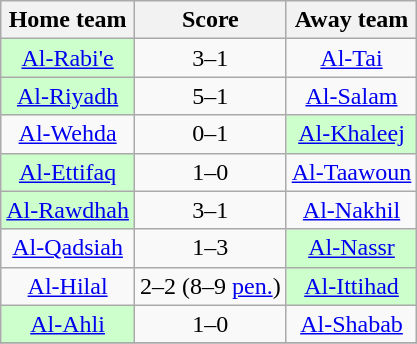<table class="wikitable" style="text-align: center">
<tr>
<th>Home team</th>
<th>Score</th>
<th>Away team</th>
</tr>
<tr>
<td bgcolor="ccffcc"><a href='#'>Al-Rabi'e</a></td>
<td>3–1</td>
<td><a href='#'>Al-Tai</a></td>
</tr>
<tr>
<td bgcolor="ccffcc"><a href='#'>Al-Riyadh</a></td>
<td>5–1</td>
<td><a href='#'>Al-Salam</a></td>
</tr>
<tr>
<td><a href='#'>Al-Wehda</a></td>
<td>0–1</td>
<td bgcolor="ccffcc"><a href='#'>Al-Khaleej</a></td>
</tr>
<tr>
<td bgcolor="ccffcc"><a href='#'>Al-Ettifaq</a></td>
<td>1–0</td>
<td><a href='#'>Al-Taawoun</a></td>
</tr>
<tr>
<td bgcolor="ccffcc"><a href='#'>Al-Rawdhah</a></td>
<td>3–1</td>
<td><a href='#'>Al-Nakhil</a></td>
</tr>
<tr>
<td><a href='#'>Al-Qadsiah</a></td>
<td>1–3</td>
<td bgcolor="ccffcc"><a href='#'>Al-Nassr</a></td>
</tr>
<tr>
<td><a href='#'>Al-Hilal</a></td>
<td>2–2 (8–9 <a href='#'>pen.</a>)</td>
<td bgcolor="ccffcc"><a href='#'>Al-Ittihad</a></td>
</tr>
<tr>
<td bgcolor="ccffcc"><a href='#'>Al-Ahli</a></td>
<td>1–0</td>
<td><a href='#'>Al-Shabab</a></td>
</tr>
<tr>
</tr>
</table>
